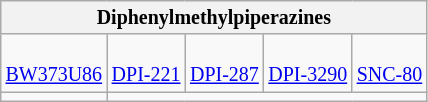<table class="wikitable" style="font-size:smaller; text-align:center">
<tr>
<th colspan="5">Diphenylmethylpiperazines</th>
</tr>
<tr>
<td><br><a href='#'>BW373U86</a></td>
<td><br><a href='#'>DPI-221</a></td>
<td><br><a href='#'>DPI-287</a></td>
<td><br><a href='#'>DPI-3290</a></td>
<td><br><a href='#'>SNC-80</a></td>
</tr>
<tr>
<td></td>
</tr>
</table>
